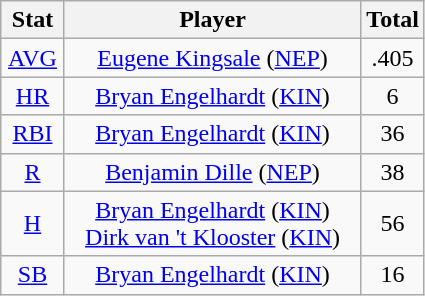<table class="wikitable" style="text-align:center;">
<tr>
<th width="15%">Stat</th>
<th>Player</th>
<th width="15%">Total</th>
</tr>
<tr>
<td><a href='#'>AVG</a></td>
<td><a href='#'>Eugene Kingsale</a> (<a href='#'>NEP</a>)</td>
<td>.405</td>
</tr>
<tr>
<td><a href='#'>HR</a></td>
<td><a href='#'>Bryan Engelhardt</a> (<a href='#'>KIN</a>)</td>
<td>6</td>
</tr>
<tr>
<td><a href='#'>RBI</a></td>
<td><a href='#'>Bryan Engelhardt</a> (<a href='#'>KIN</a>)</td>
<td>36</td>
</tr>
<tr>
<td><a href='#'>R</a></td>
<td><a href='#'>Benjamin Dille</a> (<a href='#'>NEP</a>)</td>
<td>38</td>
</tr>
<tr>
<td><a href='#'>H</a></td>
<td><a href='#'>Bryan Engelhardt</a> (<a href='#'>KIN</a>)<br><a href='#'>Dirk van 't Klooster</a> (<a href='#'>KIN</a>)</td>
<td>56</td>
</tr>
<tr>
<td><a href='#'>SB</a></td>
<td><a href='#'>Bryan Engelhardt</a> (<a href='#'>KIN</a>)</td>
<td>16</td>
</tr>
</table>
